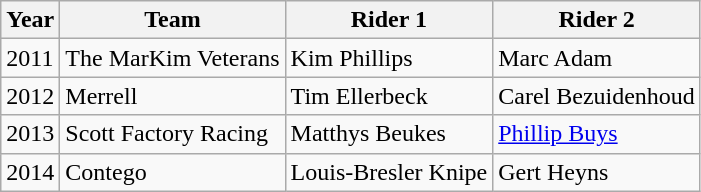<table class="wikitable">
<tr>
<th>Year</th>
<th>Team</th>
<th>Rider 1</th>
<th>Rider 2</th>
</tr>
<tr>
<td>2011</td>
<td>The MarKim Veterans</td>
<td>Kim Phillips</td>
<td>Marc Adam</td>
</tr>
<tr>
<td>2012</td>
<td>Merrell</td>
<td>Tim Ellerbeck</td>
<td>Carel Bezuidenhoud</td>
</tr>
<tr>
<td>2013</td>
<td>Scott Factory Racing</td>
<td>Matthys Beukes</td>
<td><a href='#'>Phillip Buys</a></td>
</tr>
<tr>
<td>2014</td>
<td>Contego</td>
<td>Louis-Bresler Knipe</td>
<td>Gert Heyns</td>
</tr>
</table>
